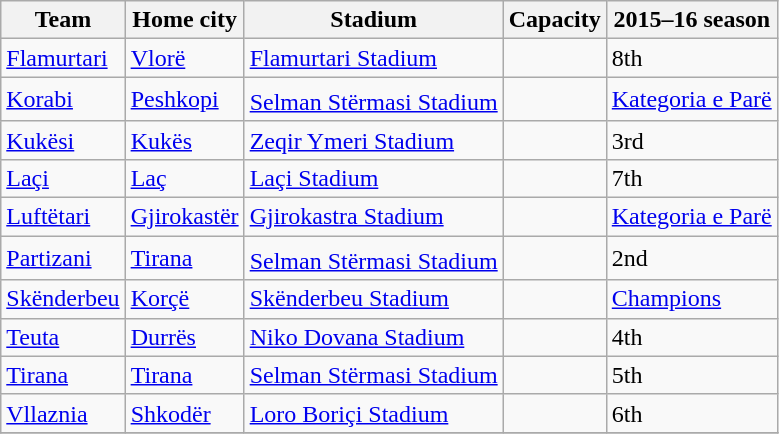<table class="wikitable sortable">
<tr>
<th>Team</th>
<th>Home city</th>
<th>Stadium</th>
<th>Capacity</th>
<th>2015–16 season</th>
</tr>
<tr>
<td><a href='#'>Flamurtari</a></td>
<td><a href='#'>Vlorë</a></td>
<td><a href='#'>Flamurtari Stadium</a></td>
<td style="text-align:center;"></td>
<td>8th</td>
</tr>
<tr>
<td><a href='#'>Korabi</a></td>
<td><a href='#'>Peshkopi</a></td>
<td><a href='#'>Selman Stërmasi Stadium</a><sup></sup></td>
<td style="text-align:center;"></td>
<td><a href='#'>Kategoria e Parë</a></td>
</tr>
<tr>
<td><a href='#'>Kukësi</a></td>
<td><a href='#'>Kukës</a></td>
<td><a href='#'>Zeqir Ymeri Stadium</a></td>
<td style="text-align:center;"></td>
<td>3rd</td>
</tr>
<tr>
<td><a href='#'>Laçi</a></td>
<td><a href='#'>Laç</a></td>
<td><a href='#'>Laçi Stadium</a></td>
<td style="text-align:center;"></td>
<td>7th</td>
</tr>
<tr>
<td><a href='#'>Luftëtari</a></td>
<td><a href='#'>Gjirokastër</a></td>
<td><a href='#'>Gjirokastra Stadium</a></td>
<td style="text-align:center;"></td>
<td><a href='#'>Kategoria e Parë</a></td>
</tr>
<tr>
<td><a href='#'>Partizani</a></td>
<td><a href='#'>Tirana</a></td>
<td><a href='#'>Selman Stërmasi Stadium</a><sup></sup></td>
<td style="text-align:center;"></td>
<td>2nd</td>
</tr>
<tr>
<td><a href='#'>Skënderbeu</a></td>
<td><a href='#'>Korçë</a></td>
<td><a href='#'>Skënderbeu Stadium</a></td>
<td style="text-align:center;"></td>
<td><a href='#'>Champions</a></td>
</tr>
<tr>
<td><a href='#'>Teuta</a></td>
<td><a href='#'>Durrës</a></td>
<td><a href='#'>Niko Dovana Stadium</a></td>
<td style="text-align:center;"></td>
<td>4th</td>
</tr>
<tr>
<td><a href='#'>Tirana</a></td>
<td><a href='#'>Tirana</a></td>
<td><a href='#'>Selman Stërmasi Stadium</a></td>
<td style="text-align:center;"></td>
<td>5th</td>
</tr>
<tr>
<td><a href='#'>Vllaznia</a></td>
<td><a href='#'>Shkodër</a></td>
<td><a href='#'>Loro Boriçi Stadium</a></td>
<td style="text-align:center;"></td>
<td>6th</td>
</tr>
<tr>
</tr>
</table>
